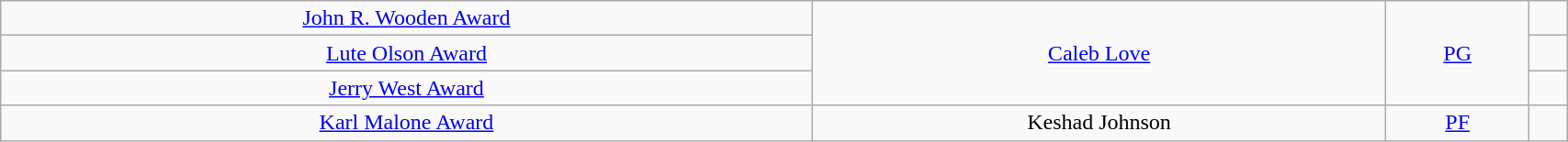<table class="wikitable" style="width: 90%;text-align: center;">
<tr align="center">
<td><a href='#'>John R. Wooden Award</a></td>
<td rowspan="3"><a href='#'>Caleb Love</a></td>
<td rowspan="3"><a href='#'>PG</a></td>
<td></td>
</tr>
<tr>
<td><a href='#'>Lute Olson Award</a></td>
<td></td>
</tr>
<tr>
<td><a href='#'>Jerry West Award</a></td>
<td></td>
</tr>
<tr>
<td><a href='#'>Karl Malone Award</a></td>
<td>Keshad Johnson</td>
<td><a href='#'>PF</a></td>
<td></td>
</tr>
</table>
